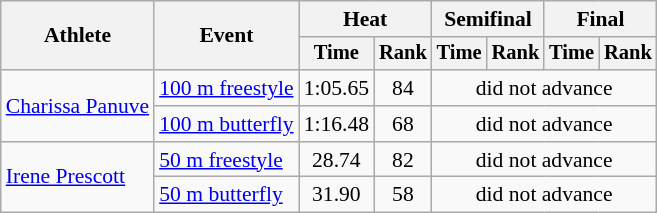<table class=wikitable style="font-size:90%">
<tr>
<th rowspan="2">Athlete</th>
<th rowspan="2">Event</th>
<th colspan="2">Heat</th>
<th colspan="2">Semifinal</th>
<th colspan="2">Final</th>
</tr>
<tr style="font-size:95%">
<th>Time</th>
<th>Rank</th>
<th>Time</th>
<th>Rank</th>
<th>Time</th>
<th>Rank</th>
</tr>
<tr align=center>
<td align=left rowspan=2><a href='#'>Charissa Panuve</a></td>
<td align=left><a href='#'>100 m freestyle</a></td>
<td>1:05.65</td>
<td>84</td>
<td colspan=4>did not advance</td>
</tr>
<tr align=center>
<td align=left><a href='#'>100 m butterfly</a></td>
<td>1:16.48</td>
<td>68</td>
<td colspan=4>did not advance</td>
</tr>
<tr align=center>
<td align=left rowspan=2><a href='#'>Irene Prescott</a></td>
<td align=left><a href='#'>50 m freestyle</a></td>
<td>28.74</td>
<td>82</td>
<td colspan=4>did not advance</td>
</tr>
<tr align=center>
<td align=left><a href='#'>50 m butterfly</a></td>
<td>31.90</td>
<td>58</td>
<td colspan=4>did not advance</td>
</tr>
</table>
